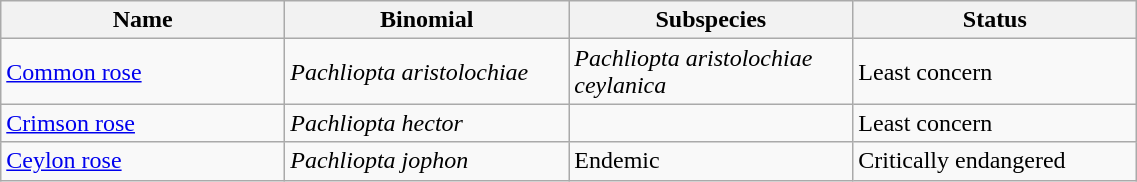<table width=60% class="wikitable">
<tr>
<th width=20%>Name</th>
<th width=20%>Binomial</th>
<th width=20%>Subspecies</th>
<th width=20%>Status</th>
</tr>
<tr>
<td><a href='#'>Common rose</a><br>
</td>
<td><em>Pachliopta aristolochiae</em></td>
<td><em>Pachliopta aristolochiae ceylanica</em></td>
<td>Least concern</td>
</tr>
<tr>
<td><a href='#'>Crimson rose</a><br>
</td>
<td><em>Pachliopta hector</em></td>
<td></td>
<td>Least concern</td>
</tr>
<tr>
<td><a href='#'>Ceylon rose</a></td>
<td><em>Pachliopta jophon</em></td>
<td>Endemic</td>
<td>Critically endangered</td>
</tr>
</table>
